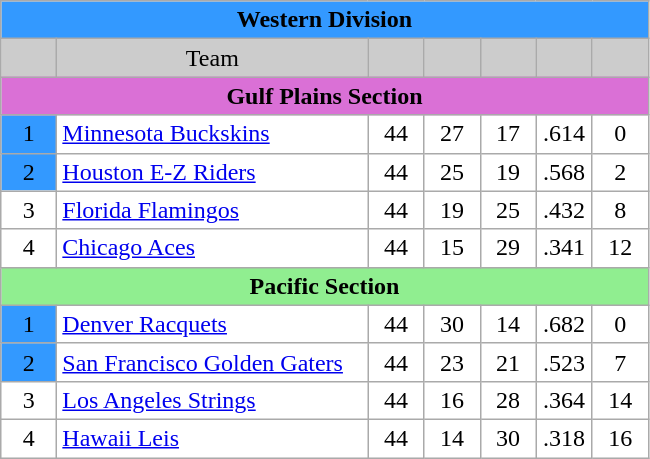<table class="wikitable" style="margin:1em; clear:right; text-align:left; line-height:normal; width=50%">
<tr>
<td style="text-align:center; background-color:#3399FF" colspan="7"><strong>Western Division</strong></td>
</tr>
<tr>
<td style="text-align:center; background-color:#CCCCCC; width:30px"></td>
<td style="text-align:center; background-color:#CCCCCC; width:200px">Team</td>
<td style="text-align:center; background-color:#CCCCCC; width:30px"></td>
<td style="text-align:center; background-color:#CCCCCC; width:30px"></td>
<td style="text-align:center; background-color:#CCCCCC; width:30px"></td>
<td style="text-align:center; background-color:#CCCCCC; width:30px"></td>
<td style="text-align:center; background-color:#CCCCCC; width:30px"></td>
</tr>
<tr>
<td style="text-align:center; background:#DA70D6" colspan=7><strong>Gulf Plains Section</strong></td>
</tr>
<tr>
<td style="text-align:center; background-color:#3399FF; width:30px">1</td>
<td style="text-align:left; background:white; width:150px"><a href='#'>Minnesota Buckskins</a></td>
<td style="text-align:center; background:white; width:30px">44</td>
<td style="text-align:center; background:white; width:30px">27</td>
<td style="text-align:center; background:white; width:30px">17</td>
<td style="text-align:center; background:white; width:30px">.614</td>
<td style="text-align:center; background:white; width:30px">0</td>
</tr>
<tr>
<td style="text-align:center; background:#3399FF; width:30px">2</td>
<td style="text-align:left; background:white; width:150px"><a href='#'>Houston E-Z Riders</a></td>
<td style="text-align:center; background:white; width:30px">44</td>
<td style="text-align:center; background:white; width:30px">25</td>
<td style="text-align:center; background:white; width:30px">19</td>
<td style="text-align:center; background:white; width:30px">.568</td>
<td style="text-align:center; background:white; width:30px">2</td>
</tr>
<tr>
<td style="text-align:center; background-color:white; width:30px">3</td>
<td style="text-align:left; background:white; width:150px"><a href='#'>Florida Flamingos</a></td>
<td style="text-align:center; background:white; width:30px">44</td>
<td style="text-align:center; background:white; width:30px">19</td>
<td style="text-align:center; background:white; width:30px">25</td>
<td style="text-align:center; background:white; width:30px">.432</td>
<td style="text-align:center; background:white; width:30px">8</td>
</tr>
<tr>
<td style="text-align:center; background:white; width:30px">4</td>
<td style="text-align:left; background:white; width:150px"><a href='#'>Chicago Aces</a></td>
<td style="text-align:center; background:white; width:30px">44</td>
<td style="text-align:center; background:white; width:30px">15</td>
<td style="text-align:center; background:white; width:30px">29</td>
<td style="text-align:center; background:white; width:30px">.341</td>
<td style="text-align:center; background:white; width:30px">12</td>
</tr>
<tr>
<td style="text-align:center; background:#90EE90" colspan=7><strong>Pacific Section</strong></td>
</tr>
<tr>
<td style="text-align:center; background-color:#3399FF; width:30px">1</td>
<td style="text-align:left; background:white; width:150px"><a href='#'>Denver Racquets</a></td>
<td style="text-align:center; background:white; width:30px">44</td>
<td style="text-align:center; background:white; width:30px">30</td>
<td style="text-align:center; background:white; width:30px">14</td>
<td style="text-align:center; background:white; width:30px">.682</td>
<td style="text-align:center; background:white; width:30px">0</td>
</tr>
<tr>
<td style="text-align:center; background:#3399FF; width:30px">2</td>
<td style="text-align:left; background:white; width:150px"><a href='#'>San Francisco Golden Gaters</a></td>
<td style="text-align:center; background:white; width:30px">44</td>
<td style="text-align:center; background:white; width:30px">23</td>
<td style="text-align:center; background:white; width:30px">21</td>
<td style="text-align:center; background:white; width:30px">.523</td>
<td style="text-align:center; background:white; width:30px">7</td>
</tr>
<tr>
<td style="text-align:center; background-color:white; width:30px">3</td>
<td style="text-align:left; background:white; width:150px"><a href='#'>Los Angeles Strings</a></td>
<td style="text-align:center; background:white; width:30px">44</td>
<td style="text-align:center; background:white; width:30px">16</td>
<td style="text-align:center; background:white; width:30px">28</td>
<td style="text-align:center; background:white; width:30px">.364</td>
<td style="text-align:center; background:white; width:30px">14</td>
</tr>
<tr>
<td style="text-align:center; background:white; width:30px">4</td>
<td style="text-align:left; background:white; width:150px"><a href='#'>Hawaii Leis</a></td>
<td style="text-align:center; background:white; width:30px">44</td>
<td style="text-align:center; background:white; width:30px">14</td>
<td style="text-align:center; background:white; width:30px">30</td>
<td style="text-align:center; background:white; width:30px">.318</td>
<td style="text-align:center; background:white; width:30px">16</td>
</tr>
</table>
